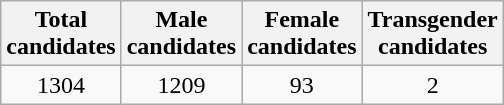<table class="wikitable" style="text-align:center">
<tr>
<th>Total <br>candidates</th>
<th>Male <br>candidates</th>
<th>Female <br>candidates</th>
<th>Transgender <br>candidates</th>
</tr>
<tr>
<td>1304</td>
<td>1209</td>
<td>93</td>
<td>2</td>
</tr>
</table>
